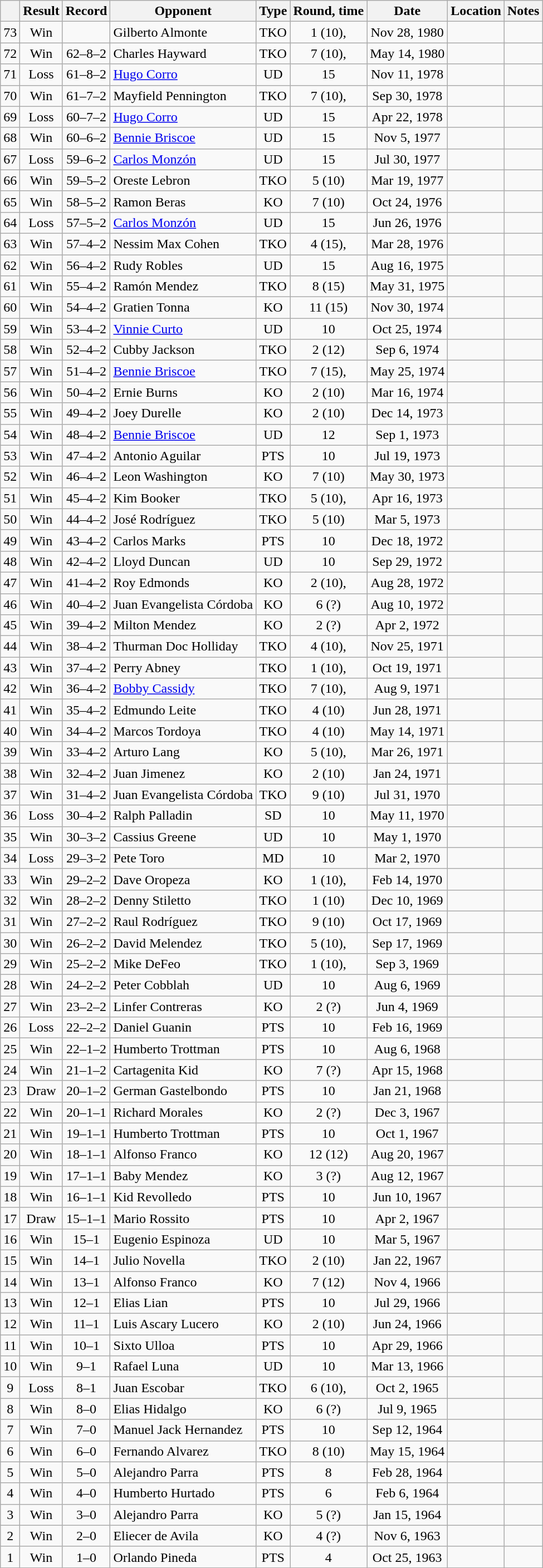<table class=wikitable style=text-align:center>
<tr>
<th></th>
<th>Result</th>
<th>Record</th>
<th>Opponent</th>
<th>Type</th>
<th>Round, time</th>
<th>Date</th>
<th>Location</th>
<th>Notes</th>
</tr>
<tr>
<td>73</td>
<td>Win</td>
<td></td>
<td align=left>Gilberto Almonte</td>
<td>TKO</td>
<td>1 (10), </td>
<td>Nov 28, 1980</td>
<td align=left></td>
<td align=left></td>
</tr>
<tr>
<td>72</td>
<td>Win</td>
<td>62–8–2</td>
<td align=left>Charles Hayward</td>
<td>TKO</td>
<td>7 (10), </td>
<td>May 14, 1980</td>
<td align=left></td>
<td align=left></td>
</tr>
<tr>
<td>71</td>
<td>Loss</td>
<td>61–8–2</td>
<td align=left><a href='#'>Hugo Corro</a></td>
<td>UD</td>
<td>15</td>
<td>Nov 11, 1978</td>
<td align=left></td>
<td align=left></td>
</tr>
<tr>
<td>70</td>
<td>Win</td>
<td>61–7–2</td>
<td align=left>Mayfield Pennington</td>
<td>TKO</td>
<td>7 (10), </td>
<td>Sep 30, 1978</td>
<td align=left></td>
<td align=left></td>
</tr>
<tr>
<td>69</td>
<td>Loss</td>
<td>60–7–2</td>
<td align=left><a href='#'>Hugo Corro</a></td>
<td>UD</td>
<td>15</td>
<td>Apr 22, 1978</td>
<td align=left></td>
<td align=left></td>
</tr>
<tr>
<td>68</td>
<td>Win</td>
<td>60–6–2</td>
<td align=left><a href='#'>Bennie Briscoe</a></td>
<td>UD</td>
<td>15</td>
<td>Nov 5, 1977</td>
<td align=left></td>
<td align=left></td>
</tr>
<tr>
<td>67</td>
<td>Loss</td>
<td>59–6–2</td>
<td align=left><a href='#'>Carlos Monzón</a></td>
<td>UD</td>
<td>15</td>
<td>Jul 30, 1977</td>
<td align=left></td>
<td align=left></td>
</tr>
<tr>
<td>66</td>
<td>Win</td>
<td>59–5–2</td>
<td align=left>Oreste Lebron</td>
<td>TKO</td>
<td>5 (10)</td>
<td>Mar 19, 1977</td>
<td align=left></td>
<td align=left></td>
</tr>
<tr>
<td>65</td>
<td>Win</td>
<td>58–5–2</td>
<td align=left>Ramon Beras</td>
<td>KO</td>
<td>7 (10)</td>
<td>Oct 24, 1976</td>
<td align=left></td>
<td align=left></td>
</tr>
<tr>
<td>64</td>
<td>Loss</td>
<td>57–5–2</td>
<td align=left><a href='#'>Carlos Monzón</a></td>
<td>UD</td>
<td>15</td>
<td>Jun 26, 1976</td>
<td align=left></td>
<td align=left></td>
</tr>
<tr>
<td>63</td>
<td>Win</td>
<td>57–4–2</td>
<td align=left>Nessim Max Cohen</td>
<td>TKO</td>
<td>4 (15), </td>
<td>Mar 28, 1976</td>
<td align=left></td>
<td align=left></td>
</tr>
<tr>
<td>62</td>
<td>Win</td>
<td>56–4–2</td>
<td align=left>Rudy Robles</td>
<td>UD</td>
<td>15</td>
<td>Aug 16, 1975</td>
<td align=left></td>
<td align=left></td>
</tr>
<tr>
<td>61</td>
<td>Win</td>
<td>55–4–2</td>
<td align=left>Ramón Mendez</td>
<td>TKO</td>
<td>8 (15)</td>
<td>May 31, 1975</td>
<td align=left></td>
<td align=left></td>
</tr>
<tr>
<td>60</td>
<td>Win</td>
<td>54–4–2</td>
<td align=left>Gratien Tonna</td>
<td>KO</td>
<td>11 (15)</td>
<td>Nov 30, 1974</td>
<td align=left></td>
<td align=left></td>
</tr>
<tr>
<td>59</td>
<td>Win</td>
<td>53–4–2</td>
<td align=left><a href='#'>Vinnie Curto</a></td>
<td>UD</td>
<td>10</td>
<td>Oct 25, 1974</td>
<td align=left></td>
<td align=left></td>
</tr>
<tr>
<td>58</td>
<td>Win</td>
<td>52–4–2</td>
<td align=left>Cubby Jackson</td>
<td>TKO</td>
<td>2 (12)</td>
<td>Sep 6, 1974</td>
<td align=left></td>
<td align=left></td>
</tr>
<tr>
<td>57</td>
<td>Win</td>
<td>51–4–2</td>
<td align=left><a href='#'>Bennie Briscoe</a></td>
<td>TKO</td>
<td>7 (15), </td>
<td>May 25, 1974</td>
<td align=left></td>
<td align=left></td>
</tr>
<tr>
<td>56</td>
<td>Win</td>
<td>50–4–2</td>
<td align=left>Ernie Burns</td>
<td>KO</td>
<td>2 (10)</td>
<td>Mar 16, 1974</td>
<td align=left></td>
<td align=left></td>
</tr>
<tr>
<td>55</td>
<td>Win</td>
<td>49–4–2</td>
<td align=left>Joey Durelle</td>
<td>KO</td>
<td>2 (10)</td>
<td>Dec 14, 1973</td>
<td align=left></td>
<td align=left></td>
</tr>
<tr>
<td>54</td>
<td>Win</td>
<td>48–4–2</td>
<td align=left><a href='#'>Bennie Briscoe</a></td>
<td>UD</td>
<td>12</td>
<td>Sep 1, 1973</td>
<td align=left></td>
<td align=left></td>
</tr>
<tr>
<td>53</td>
<td>Win</td>
<td>47–4–2</td>
<td align=left>Antonio Aguilar</td>
<td>PTS</td>
<td>10</td>
<td>Jul 19, 1973</td>
<td align=left></td>
<td align=left></td>
</tr>
<tr>
<td>52</td>
<td>Win</td>
<td>46–4–2</td>
<td align=left>Leon Washington</td>
<td>KO</td>
<td>7 (10)</td>
<td>May 30, 1973</td>
<td align=left></td>
<td align=left></td>
</tr>
<tr>
<td>51</td>
<td>Win</td>
<td>45–4–2</td>
<td align=left>Kim Booker</td>
<td>TKO</td>
<td>5 (10), </td>
<td>Apr 16, 1973</td>
<td align=left></td>
<td align=left></td>
</tr>
<tr>
<td>50</td>
<td>Win</td>
<td>44–4–2</td>
<td align=left>José Rodríguez</td>
<td>TKO</td>
<td>5 (10)</td>
<td>Mar 5, 1973</td>
<td align=left></td>
<td align=left></td>
</tr>
<tr>
<td>49</td>
<td>Win</td>
<td>43–4–2</td>
<td align=left>Carlos Marks</td>
<td>PTS</td>
<td>10</td>
<td>Dec 18, 1972</td>
<td align=left></td>
<td align=left></td>
</tr>
<tr>
<td>48</td>
<td>Win</td>
<td>42–4–2</td>
<td align=left>Lloyd Duncan</td>
<td>UD</td>
<td>10</td>
<td>Sep 29, 1972</td>
<td align=left></td>
<td align=left></td>
</tr>
<tr>
<td>47</td>
<td>Win</td>
<td>41–4–2</td>
<td align=left>Roy Edmonds</td>
<td>KO</td>
<td>2 (10), </td>
<td>Aug 28, 1972</td>
<td align=left></td>
<td align=left></td>
</tr>
<tr>
<td>46</td>
<td>Win</td>
<td>40–4–2</td>
<td align=left>Juan Evangelista Córdoba</td>
<td>KO</td>
<td>6 (?)</td>
<td>Aug 10, 1972</td>
<td align=left></td>
<td align=left></td>
</tr>
<tr>
<td>45</td>
<td>Win</td>
<td>39–4–2</td>
<td align=left>Milton Mendez</td>
<td>KO</td>
<td>2 (?)</td>
<td>Apr 2, 1972</td>
<td align=left></td>
<td align=left></td>
</tr>
<tr>
<td>44</td>
<td>Win</td>
<td>38–4–2</td>
<td align=left>Thurman Doc Holliday</td>
<td>TKO</td>
<td>4 (10), </td>
<td>Nov 25, 1971</td>
<td align=left></td>
<td align=left></td>
</tr>
<tr>
<td>43</td>
<td>Win</td>
<td>37–4–2</td>
<td align=left>Perry Abney</td>
<td>TKO</td>
<td>1 (10), </td>
<td>Oct 19, 1971</td>
<td align=left></td>
<td align=left></td>
</tr>
<tr>
<td>42</td>
<td>Win</td>
<td>36–4–2</td>
<td align=left><a href='#'>Bobby Cassidy</a></td>
<td>TKO</td>
<td>7 (10), </td>
<td>Aug 9, 1971</td>
<td align=left></td>
<td align=left></td>
</tr>
<tr>
<td>41</td>
<td>Win</td>
<td>35–4–2</td>
<td align=left>Edmundo Leite</td>
<td>TKO</td>
<td>4 (10)</td>
<td>Jun 28, 1971</td>
<td align=left></td>
<td align=left></td>
</tr>
<tr>
<td>40</td>
<td>Win</td>
<td>34–4–2</td>
<td align=left>Marcos Tordoya</td>
<td>TKO</td>
<td>4 (10)</td>
<td>May 14, 1971</td>
<td align=left></td>
<td align=left></td>
</tr>
<tr>
<td>39</td>
<td>Win</td>
<td>33–4–2</td>
<td align=left>Arturo Lang</td>
<td>KO</td>
<td>5 (10), </td>
<td>Mar 26, 1971</td>
<td align=left></td>
<td align=left></td>
</tr>
<tr>
<td>38</td>
<td>Win</td>
<td>32–4–2</td>
<td align=left>Juan Jimenez</td>
<td>KO</td>
<td>2 (10)</td>
<td>Jan 24, 1971</td>
<td align=left></td>
<td align=left></td>
</tr>
<tr>
<td>37</td>
<td>Win</td>
<td>31–4–2</td>
<td align=left>Juan Evangelista Córdoba</td>
<td>TKO</td>
<td>9 (10)</td>
<td>Jul 31, 1970</td>
<td align=left></td>
<td align=left></td>
</tr>
<tr>
<td>36</td>
<td>Loss</td>
<td>30–4–2</td>
<td align=left>Ralph Palladin</td>
<td>SD</td>
<td>10</td>
<td>May 11, 1970</td>
<td align=left></td>
<td align=left></td>
</tr>
<tr>
<td>35</td>
<td>Win</td>
<td>30–3–2</td>
<td align=left>Cassius Greene</td>
<td>UD</td>
<td>10</td>
<td>May 1, 1970</td>
<td align=left></td>
<td align=left></td>
</tr>
<tr>
<td>34</td>
<td>Loss</td>
<td>29–3–2</td>
<td align=left>Pete Toro</td>
<td>MD</td>
<td>10</td>
<td>Mar 2, 1970</td>
<td align=left></td>
<td align=left></td>
</tr>
<tr>
<td>33</td>
<td>Win</td>
<td>29–2–2</td>
<td align=left>Dave Oropeza</td>
<td>KO</td>
<td>1 (10), </td>
<td>Feb 14, 1970</td>
<td align=left></td>
<td align=left></td>
</tr>
<tr>
<td>32</td>
<td>Win</td>
<td>28–2–2</td>
<td align=left>Denny Stiletto</td>
<td>TKO</td>
<td>1 (10)</td>
<td>Dec 10, 1969</td>
<td align=left></td>
<td align=left></td>
</tr>
<tr>
<td>31</td>
<td>Win</td>
<td>27–2–2</td>
<td align=left>Raul Rodríguez</td>
<td>TKO</td>
<td>9 (10)</td>
<td>Oct 17, 1969</td>
<td align=left></td>
<td align=left></td>
</tr>
<tr>
<td>30</td>
<td>Win</td>
<td>26–2–2</td>
<td align=left>David Melendez</td>
<td>TKO</td>
<td>5 (10), </td>
<td>Sep 17, 1969</td>
<td align=left></td>
<td align=left></td>
</tr>
<tr>
<td>29</td>
<td>Win</td>
<td>25–2–2</td>
<td align=left>Mike DeFeo</td>
<td>TKO</td>
<td>1 (10), </td>
<td>Sep 3, 1969</td>
<td align=left></td>
<td align=left></td>
</tr>
<tr>
<td>28</td>
<td>Win</td>
<td>24–2–2</td>
<td align=left>Peter Cobblah</td>
<td>UD</td>
<td>10</td>
<td>Aug 6, 1969</td>
<td align=left></td>
<td align=left></td>
</tr>
<tr>
<td>27</td>
<td>Win</td>
<td>23–2–2</td>
<td align=left>Linfer Contreras</td>
<td>KO</td>
<td>2 (?)</td>
<td>Jun 4, 1969</td>
<td align=left></td>
<td align=left></td>
</tr>
<tr>
<td>26</td>
<td>Loss</td>
<td>22–2–2</td>
<td align=left>Daniel Guanin</td>
<td>PTS</td>
<td>10</td>
<td>Feb 16, 1969</td>
<td align=left></td>
<td align=left></td>
</tr>
<tr>
<td>25</td>
<td>Win</td>
<td>22–1–2</td>
<td align=left>Humberto Trottman</td>
<td>PTS</td>
<td>10</td>
<td>Aug 6, 1968</td>
<td align=left></td>
<td align=left></td>
</tr>
<tr>
<td>24</td>
<td>Win</td>
<td>21–1–2</td>
<td align=left>Cartagenita Kid</td>
<td>KO</td>
<td>7 (?)</td>
<td>Apr 15, 1968</td>
<td align=left></td>
<td align=left></td>
</tr>
<tr>
<td>23</td>
<td>Draw</td>
<td>20–1–2</td>
<td align=left>German Gastelbondo</td>
<td>PTS</td>
<td>10</td>
<td>Jan 21, 1968</td>
<td align=left></td>
<td align=left></td>
</tr>
<tr>
<td>22</td>
<td>Win</td>
<td>20–1–1</td>
<td align=left>Richard Morales</td>
<td>KO</td>
<td>2 (?)</td>
<td>Dec 3, 1967</td>
<td align=left></td>
<td align=left></td>
</tr>
<tr>
<td>21</td>
<td>Win</td>
<td>19–1–1</td>
<td align=left>Humberto Trottman</td>
<td>PTS</td>
<td>10</td>
<td>Oct 1, 1967</td>
<td align=left></td>
<td align=left></td>
</tr>
<tr>
<td>20</td>
<td>Win</td>
<td>18–1–1</td>
<td align=left>Alfonso Franco</td>
<td>KO</td>
<td>12 (12)</td>
<td>Aug 20, 1967</td>
<td align=left></td>
<td align=left></td>
</tr>
<tr>
<td>19</td>
<td>Win</td>
<td>17–1–1</td>
<td align=left>Baby Mendez</td>
<td>KO</td>
<td>3 (?)</td>
<td>Aug 12, 1967</td>
<td align=left></td>
<td align=left></td>
</tr>
<tr>
<td>18</td>
<td>Win</td>
<td>16–1–1</td>
<td align=left>Kid Revolledo</td>
<td>PTS</td>
<td>10</td>
<td>Jun 10, 1967</td>
<td align=left></td>
<td align=left></td>
</tr>
<tr>
<td>17</td>
<td>Draw</td>
<td>15–1–1</td>
<td align=left>Mario Rossito</td>
<td>PTS</td>
<td>10</td>
<td>Apr 2, 1967</td>
<td align=left></td>
<td align=left></td>
</tr>
<tr>
<td>16</td>
<td>Win</td>
<td>15–1</td>
<td align=left>Eugenio Espinoza</td>
<td>UD</td>
<td>10</td>
<td>Mar 5, 1967</td>
<td align=left></td>
<td align=left></td>
</tr>
<tr>
<td>15</td>
<td>Win</td>
<td>14–1</td>
<td align=left>Julio Novella</td>
<td>TKO</td>
<td>2 (10)</td>
<td>Jan 22, 1967</td>
<td align=left></td>
<td align=left></td>
</tr>
<tr>
<td>14</td>
<td>Win</td>
<td>13–1</td>
<td align=left>Alfonso Franco</td>
<td>KO</td>
<td>7 (12)</td>
<td>Nov 4, 1966</td>
<td align=left></td>
<td align=left></td>
</tr>
<tr>
<td>13</td>
<td>Win</td>
<td>12–1</td>
<td align=left>Elias Lian</td>
<td>PTS</td>
<td>10</td>
<td>Jul 29, 1966</td>
<td align=left></td>
<td align=left></td>
</tr>
<tr>
<td>12</td>
<td>Win</td>
<td>11–1</td>
<td align=left>Luis Ascary Lucero</td>
<td>KO</td>
<td>2 (10)</td>
<td>Jun 24, 1966</td>
<td align=left></td>
<td align=left></td>
</tr>
<tr>
<td>11</td>
<td>Win</td>
<td>10–1</td>
<td align=left>Sixto Ulloa</td>
<td>PTS</td>
<td>10</td>
<td>Apr 29, 1966</td>
<td align=left></td>
<td align=left></td>
</tr>
<tr>
<td>10</td>
<td>Win</td>
<td>9–1</td>
<td align=left>Rafael Luna</td>
<td>UD</td>
<td>10</td>
<td>Mar 13, 1966</td>
<td align=left></td>
<td align=left></td>
</tr>
<tr>
<td>9</td>
<td>Loss</td>
<td>8–1</td>
<td align=left>Juan Escobar</td>
<td>TKO</td>
<td>6 (10), </td>
<td>Oct 2, 1965</td>
<td align=left></td>
<td align=left></td>
</tr>
<tr>
<td>8</td>
<td>Win</td>
<td>8–0</td>
<td align=left>Elias Hidalgo</td>
<td>KO</td>
<td>6 (?)</td>
<td>Jul 9, 1965</td>
<td align=left></td>
<td align=left></td>
</tr>
<tr>
<td>7</td>
<td>Win</td>
<td>7–0</td>
<td align=left>Manuel Jack Hernandez</td>
<td>PTS</td>
<td>10</td>
<td>Sep 12, 1964</td>
<td align=left></td>
<td align=left></td>
</tr>
<tr>
<td>6</td>
<td>Win</td>
<td>6–0</td>
<td align=left>Fernando Alvarez</td>
<td>TKO</td>
<td>8 (10)</td>
<td>May 15, 1964</td>
<td align=left></td>
<td align=left></td>
</tr>
<tr>
<td>5</td>
<td>Win</td>
<td>5–0</td>
<td align=left>Alejandro Parra</td>
<td>PTS</td>
<td>8</td>
<td>Feb 28, 1964</td>
<td align=left></td>
<td align=left></td>
</tr>
<tr>
<td>4</td>
<td>Win</td>
<td>4–0</td>
<td align=left>Humberto Hurtado</td>
<td>PTS</td>
<td>6</td>
<td>Feb 6, 1964</td>
<td align=left></td>
<td align=left></td>
</tr>
<tr>
<td>3</td>
<td>Win</td>
<td>3–0</td>
<td align=left>Alejandro Parra</td>
<td>KO</td>
<td>5 (?)</td>
<td>Jan 15, 1964</td>
<td align=left></td>
<td align=left></td>
</tr>
<tr>
<td>2</td>
<td>Win</td>
<td>2–0</td>
<td align=left>Eliecer de Avila</td>
<td>KO</td>
<td>4 (?)</td>
<td>Nov 6, 1963</td>
<td align=left></td>
<td align=left></td>
</tr>
<tr>
<td>1</td>
<td>Win</td>
<td>1–0</td>
<td align=left>Orlando Pineda</td>
<td>PTS</td>
<td>4</td>
<td>Oct 25, 1963</td>
<td align=left></td>
<td align=left></td>
</tr>
</table>
